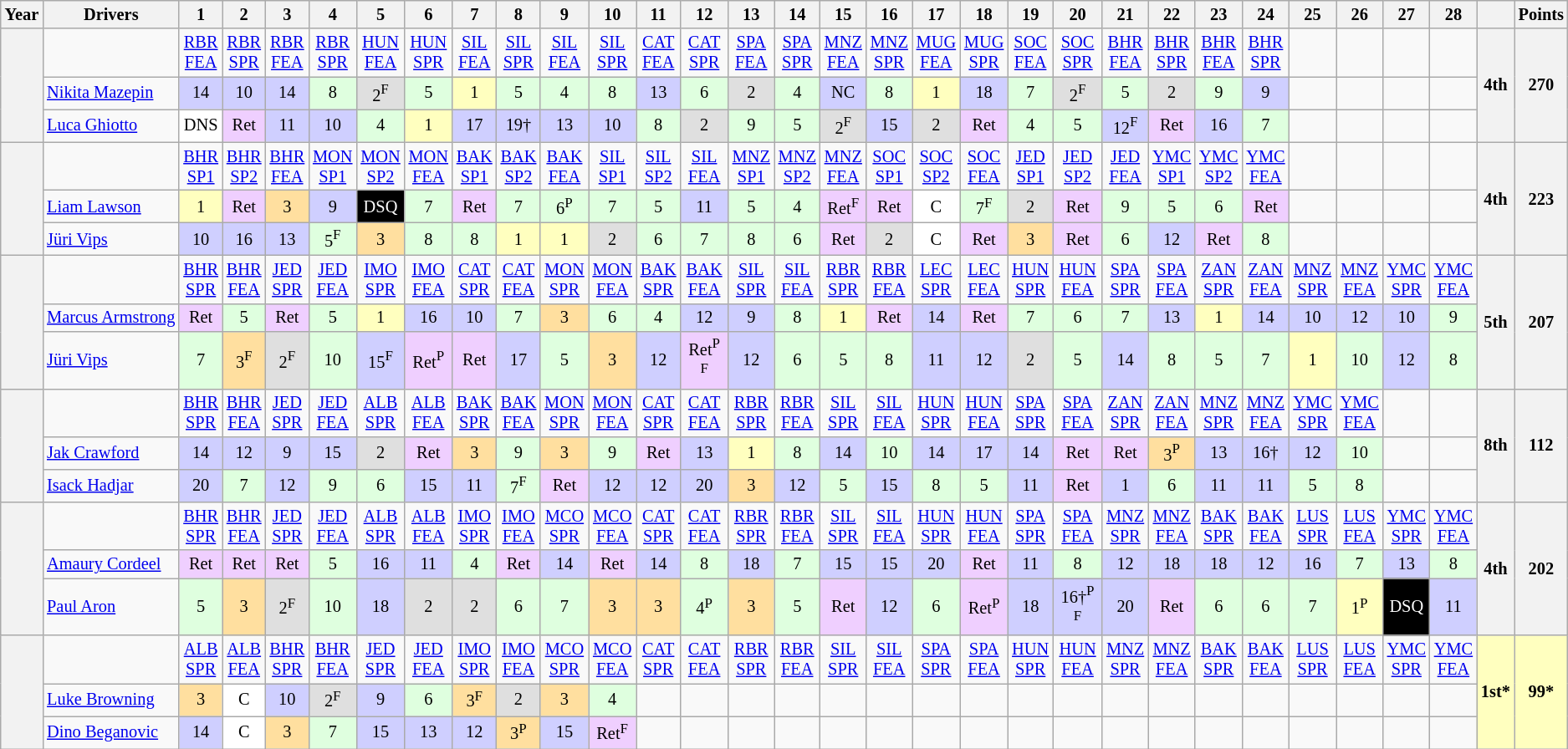<table class="wikitable" style="text-align:center; font-size:85%;">
<tr>
<th>Year</th>
<th>Drivers</th>
<th>1</th>
<th>2</th>
<th>3</th>
<th>4</th>
<th>5</th>
<th>6</th>
<th>7</th>
<th>8</th>
<th>9</th>
<th>10</th>
<th>11</th>
<th>12</th>
<th>13</th>
<th>14</th>
<th>15</th>
<th>16</th>
<th>17</th>
<th>18</th>
<th>19</th>
<th>20</th>
<th>21</th>
<th>22</th>
<th>23</th>
<th>24</th>
<th>25</th>
<th>26</th>
<th>27</th>
<th>28</th>
<th></th>
<th>Points</th>
</tr>
<tr>
<th rowspan=3></th>
<td></td>
<td><a href='#'>RBR<br>FEA</a></td>
<td><a href='#'>RBR<br>SPR</a></td>
<td><a href='#'>RBR<br>FEA</a></td>
<td><a href='#'>RBR<br>SPR</a></td>
<td><a href='#'>HUN<br>FEA</a></td>
<td><a href='#'>HUN<br>SPR</a></td>
<td><a href='#'>SIL<br>FEA</a></td>
<td><a href='#'>SIL<br>SPR</a></td>
<td><a href='#'>SIL<br>FEA</a></td>
<td><a href='#'>SIL<br>SPR</a></td>
<td><a href='#'>CAT<br>FEA</a></td>
<td><a href='#'>CAT<br>SPR</a></td>
<td><a href='#'>SPA<br>FEA</a></td>
<td><a href='#'>SPA<br>SPR</a></td>
<td><a href='#'>MNZ<br>FEA</a></td>
<td><a href='#'>MNZ<br>SPR</a></td>
<td><a href='#'>MUG<br>FEA</a></td>
<td><a href='#'>MUG<br>SPR</a></td>
<td><a href='#'>SOC<br>FEA</a></td>
<td><a href='#'>SOC<br>SPR</a></td>
<td><a href='#'>BHR<br>FEA</a></td>
<td><a href='#'>BHR<br>SPR</a></td>
<td><a href='#'>BHR<br>FEA</a></td>
<td><a href='#'>BHR<br>SPR</a></td>
<td></td>
<td></td>
<td></td>
<td></td>
<th rowspan=3>4th</th>
<th rowspan=3>270</th>
</tr>
<tr>
<td align=left> <a href='#'>Nikita Mazepin</a></td>
<td style="background:#CFCFFF;">14</td>
<td style="background:#CFCFFF;">10</td>
<td style="background:#CFCFFF;">14</td>
<td style="background:#DFFFDF;">8</td>
<td style="background:#DFDFDF;">2<span><sup>F</sup></span></td>
<td style="background:#DFFFDF;">5</td>
<td style="background:#FFFFBF;">1</td>
<td style="background:#DFFFDF;">5</td>
<td style="background:#DFFFDF;">4</td>
<td style="background:#DFFFDF;">8</td>
<td style="background:#CFCFFF;">13</td>
<td style="background:#DFFFDF;">6</td>
<td style="background:#DFDFDF;">2</td>
<td style="background:#DFFFDF;">4</td>
<td style="background:#CFCFFF;">NC</td>
<td style="background:#DFFFDF;">8</td>
<td style="background:#FFFFBF;">1</td>
<td style="background:#CFCFFF;">18</td>
<td style="background:#DFFFDF;">7</td>
<td style="background:#DFDFDF;">2<span><sup>F</sup></span></td>
<td style="background:#DFFFDF;">5</td>
<td style="background:#DFDFDF;">2</td>
<td style="background:#DFFFDF;">9</td>
<td style="background:#CFCFFF;">9</td>
<td></td>
<td></td>
<td></td>
<td></td>
</tr>
<tr>
<td align=left> <a href='#'>Luca Ghiotto</a></td>
<td style="background:#FFFFFF;">DNS</td>
<td style="background:#EFCFFF;">Ret</td>
<td style="background:#CFCFFF;">11</td>
<td style="background:#CFCFFF;">10</td>
<td style="background:#DFFFDF;">4</td>
<td style="background:#FFFFBF;">1</td>
<td style="background:#CFCFFF;">17</td>
<td style="background:#CFCFFF;">19†</td>
<td style="background:#CFCFFF;">13</td>
<td style="background:#CFCFFF;">10</td>
<td style="background:#DFFFDF;">8</td>
<td style="background:#DFDFDF;">2</td>
<td style="background:#DFFFDF;">9</td>
<td style="background:#DFFFDF;">5</td>
<td style="background:#DFDFDF;">2<span><sup>F</sup></span></td>
<td style="background:#CFCFFF;">15</td>
<td style="background:#DFDFDF;">2</td>
<td style="background:#EFCFFF;">Ret</td>
<td style="background:#DFFFDF;">4</td>
<td style="background:#DFFFDF;">5</td>
<td style="background:#CFCFFF;">12<span><sup>F</sup></span></td>
<td style="background:#EFCFFF;">Ret</td>
<td style="background:#CFCFFF;">16</td>
<td style="background:#DFFFDF;">7</td>
<td></td>
<td></td>
<td></td>
<td></td>
</tr>
<tr>
<th rowspan=3></th>
<td></td>
<td><a href='#'>BHR<br>SP1</a></td>
<td><a href='#'>BHR<br>SP2</a></td>
<td><a href='#'>BHR<br>FEA</a></td>
<td><a href='#'>MON<br>SP1</a></td>
<td><a href='#'>MON<br>SP2</a></td>
<td><a href='#'>MON<br>FEA</a></td>
<td><a href='#'>BAK<br>SP1</a></td>
<td><a href='#'>BAK<br>SP2</a></td>
<td><a href='#'>BAK<br>FEA</a></td>
<td><a href='#'>SIL<br>SP1</a></td>
<td><a href='#'>SIL<br>SP2</a></td>
<td><a href='#'>SIL<br>FEA</a></td>
<td><a href='#'>MNZ<br>SP1</a></td>
<td><a href='#'>MNZ<br>SP2</a></td>
<td><a href='#'>MNZ<br>FEA</a></td>
<td><a href='#'>SOC<br>SP1</a></td>
<td><a href='#'>SOC<br>SP2</a></td>
<td><a href='#'>SOC<br>FEA</a></td>
<td><a href='#'>JED<br>SP1</a></td>
<td><a href='#'>JED<br>SP2</a></td>
<td><a href='#'>JED<br>FEA</a></td>
<td><a href='#'>YMC<br>SP1</a></td>
<td><a href='#'>YMC<br>SP2</a></td>
<td><a href='#'>YMC<br>FEA</a></td>
<td></td>
<td></td>
<td></td>
<td></td>
<th rowspan=3>4th</th>
<th rowspan=3>223</th>
</tr>
<tr>
<td align=left> <a href='#'>Liam Lawson</a></td>
<td style="background:#FFFFBF;">1</td>
<td style="background:#EFCFFF;">Ret</td>
<td style="background:#FFDF9F;">3</td>
<td style="background:#CFCFFF;">9</td>
<td style="background-color:#000000;color:white">DSQ</td>
<td style="background:#DFFFDF;">7</td>
<td style="background:#EFCFFF;">Ret</td>
<td style="background:#DFFFDF;">7</td>
<td style="background:#DFFFDF;">6<span><sup>P</sup></span></td>
<td style="background:#DFFFDF;">7</td>
<td style="background:#DFFFDF;">5</td>
<td style="background:#CFCFFF;">11</td>
<td style="background:#DFFFDF;">5</td>
<td style="background:#DFFFDF;">4</td>
<td style="background:#EFCFFF;">Ret<span><sup>F</sup></span></td>
<td style="background:#EFCFFF;">Ret</td>
<td style="background:#FFFFFF;">C</td>
<td style="background:#DFFFDF;">7<span><sup>F</sup></span></td>
<td style="background:#DFDFDF;">2</td>
<td style="background:#EFCFFF;">Ret</td>
<td style="background:#DFFFDF;">9</td>
<td style="background:#DFFFDF;">5</td>
<td style="background:#DFFFDF;">6</td>
<td style="background:#EFCFFF;">Ret</td>
<td></td>
<td></td>
<td></td>
<td></td>
</tr>
<tr>
<td align=left> <a href='#'>Jüri Vips</a></td>
<td style="background:#CFCFFF;">10</td>
<td style="background:#CFCFFF;">16</td>
<td style="background:#CFCFFF;">13</td>
<td style="background:#DFFFDF;">5<span><sup>F</sup></span></td>
<td style="background:#FFDF9F;">3</td>
<td style="background:#DFFFDF;">8</td>
<td style="background:#DFFFDF;">8</td>
<td style="background:#FFFFBF;">1</td>
<td style="background:#FFFFBF;">1</td>
<td style="background:#DFDFDF;">2</td>
<td style="background:#DFFFDF;">6</td>
<td style="background:#DFFFDF;">7</td>
<td style="background:#DFFFDF;">8</td>
<td style="background:#DFFFDF;">6</td>
<td style="background:#EFCFFF;">Ret</td>
<td style="background:#DFDFDF;">2</td>
<td style="background:#FFFFFF;">C</td>
<td style="background:#EFCFFF;">Ret</td>
<td style="background:#FFDF9F;">3</td>
<td style="background:#EFCFFF;">Ret</td>
<td style="background:#DFFFDF;">6</td>
<td style="background:#CFCFFF;">12</td>
<td style="background:#EFCFFF;">Ret</td>
<td style="background:#DFFFDF;">8</td>
<td></td>
<td></td>
<td></td>
<td></td>
</tr>
<tr>
<th rowspan=3></th>
<td></td>
<td><a href='#'>BHR<br>SPR</a></td>
<td><a href='#'>BHR<br>FEA</a></td>
<td><a href='#'>JED<br>SPR</a></td>
<td><a href='#'>JED<br>FEA</a></td>
<td><a href='#'>IMO<br>SPR</a></td>
<td><a href='#'>IMO<br>FEA</a></td>
<td><a href='#'>CAT<br>SPR</a></td>
<td><a href='#'>CAT<br>FEA</a></td>
<td><a href='#'>MON<br>SPR</a></td>
<td><a href='#'>MON<br>FEA</a></td>
<td><a href='#'>BAK<br>SPR</a></td>
<td><a href='#'>BAK<br>FEA</a></td>
<td><a href='#'>SIL<br>SPR</a></td>
<td><a href='#'>SIL<br>FEA</a></td>
<td><a href='#'>RBR<br>SPR</a></td>
<td><a href='#'>RBR<br>FEA</a></td>
<td><a href='#'>LEC<br>SPR</a></td>
<td><a href='#'>LEC<br>FEA</a></td>
<td><a href='#'>HUN<br>SPR</a></td>
<td><a href='#'>HUN<br>FEA</a></td>
<td><a href='#'>SPA<br>SPR</a></td>
<td><a href='#'>SPA<br>FEA</a></td>
<td><a href='#'>ZAN<br>SPR</a></td>
<td><a href='#'>ZAN<br>FEA</a></td>
<td><a href='#'>MNZ<br>SPR</a></td>
<td><a href='#'>MNZ<br>FEA</a></td>
<td><a href='#'>YMC<br>SPR</a></td>
<td><a href='#'>YMC<br>FEA</a></td>
<th rowspan=3 style="background:#;">5th</th>
<th rowspan=3 style="background:#;">207</th>
</tr>
<tr>
<td align=left nowrap> <a href='#'>Marcus Armstrong</a></td>
<td style="background:#EFCFFF;">Ret</td>
<td style="background:#DFFFDF;">5</td>
<td style="background:#EFCFFF;">Ret</td>
<td style="background:#DFFFDF;">5</td>
<td style="background:#FFFFBF;">1</td>
<td style="background:#CFCFFF;">16</td>
<td style="background:#CFCFFF;">10</td>
<td style="background:#DFFFDF;">7</td>
<td style="background:#FFDF9F;">3</td>
<td style="background:#DFFFDF;">6</td>
<td style="background:#DFFFDF;">4</td>
<td style="background:#CFCFFF;">12</td>
<td style="background:#CFCFFF;">9</td>
<td style="background:#DFFFDF;">8</td>
<td style="background:#FFFFBF;">1</td>
<td style="background:#EFCFFF;">Ret</td>
<td style="background:#CFCFFF;">14</td>
<td style="background:#EFCFFF;">Ret</td>
<td style="background:#DFFFDF;">7</td>
<td style="background:#DFFFDF;">6</td>
<td style="background:#DFFFDF;">7</td>
<td style="background:#CFCFFF;">13</td>
<td style="background:#FFFFBF;">1</td>
<td style="background:#CFCFFF;">14</td>
<td style="background:#CFCFFF;">10</td>
<td style="background:#CFCFFF;">12</td>
<td style="background:#CFCFFF;">10</td>
<td style="background:#DFFFDF;">9</td>
</tr>
<tr>
<td align=left nowrap> <a href='#'>Jüri Vips</a></td>
<td style="background:#DFFFDF;">7</td>
<td style="background:#FFDF9F;">3<span><sup>F</sup></span></td>
<td style="background:#DFDFDF;">2<span><sup>F</sup></span></td>
<td style="background:#DFFFDF;">10</td>
<td style="background:#CFCFFF;">15<span><sup>F</sup></span></td>
<td style="background:#EFCFFF;">Ret<span><sup>P</sup></span></td>
<td style="background:#EFCFFF;">Ret</td>
<td style="background:#CFCFFF;">17</td>
<td style="background:#DFFFDF;">5</td>
<td style="background:#FFDF9F;">3</td>
<td style="background:#CFCFFF;">12</td>
<td style="background:#EFCFFF;">Ret<span><sup>P F</sup></span></td>
<td style="background:#CFCFFF;">12</td>
<td style="background:#DFFFDF;">6</td>
<td style="background:#DFFFDF;">5</td>
<td style="background:#DFFFDF;">8</td>
<td style="background:#CFCFFF;">11</td>
<td style="background:#CFCFFF;">12</td>
<td style="background:#DFDFDF;">2</td>
<td style="background:#DFFFDF;">5</td>
<td style="background:#CFCFFF;">14</td>
<td style="background:#DFFFDF;">8</td>
<td style="background:#DFFFDF;">5</td>
<td style="background:#DFFFDF;">7</td>
<td style="background:#FFFFBF;">1</td>
<td style="background:#DFFFDF;">10</td>
<td style="background:#CFCFFF;">12</td>
<td style="background:#DFFFDF;">8</td>
</tr>
<tr>
<th rowspan=3></th>
<td></td>
<td><a href='#'>BHR<br>SPR</a></td>
<td><a href='#'>BHR<br>FEA</a></td>
<td><a href='#'>JED<br>SPR</a></td>
<td><a href='#'>JED<br>FEA</a></td>
<td><a href='#'>ALB<br>SPR</a></td>
<td><a href='#'>ALB<br>FEA</a></td>
<td><a href='#'>BAK<br>SPR</a></td>
<td><a href='#'>BAK<br>FEA</a></td>
<td><a href='#'>MON<br>SPR</a></td>
<td><a href='#'>MON<br>FEA</a></td>
<td><a href='#'>CAT<br>SPR</a></td>
<td><a href='#'>CAT<br>FEA</a></td>
<td><a href='#'>RBR<br>SPR</a></td>
<td><a href='#'>RBR<br>FEA</a></td>
<td><a href='#'>SIL<br>SPR</a></td>
<td><a href='#'>SIL<br>FEA</a></td>
<td><a href='#'>HUN<br>SPR</a></td>
<td><a href='#'>HUN<br>FEA</a></td>
<td><a href='#'>SPA<br>SPR</a></td>
<td><a href='#'>SPA<br>FEA</a></td>
<td><a href='#'>ZAN<br>SPR</a></td>
<td><a href='#'>ZAN<br>FEA</a></td>
<td><a href='#'>MNZ<br>SPR</a></td>
<td><a href='#'>MNZ<br>FEA</a></td>
<td><a href='#'>YMC<br>SPR</a></td>
<td><a href='#'>YMC<br>FEA</a></td>
<td></td>
<td></td>
<th rowspan=3 style="background:#;">8th</th>
<th rowspan=3 style="background:#;">112</th>
</tr>
<tr>
<td align=left nowrap> <a href='#'>Jak Crawford</a></td>
<td style="background:#CFCFFF;">14</td>
<td style="background:#CFCFFF;">12</td>
<td style="background:#CFCFFF;">9</td>
<td style="background:#CFCFFF;">15</td>
<td style="background:#DFDFDF;">2</td>
<td style="background:#EFCFFF;">Ret</td>
<td style="background:#FFDF9F;">3</td>
<td style="background:#DFFFDF;">9</td>
<td style="background:#FFDF9F;">3</td>
<td style="background:#DFFFDF;">9</td>
<td style="background:#EFCFFF;">Ret</td>
<td style="background:#CFCFFF;">13</td>
<td style="background:#FFFFBF;">1</td>
<td style="background:#DFFFDF;">8</td>
<td style="background:#CFCFFF;">14</td>
<td style="background:#DFFFDF;">10</td>
<td style="background:#CFCFFF;">14</td>
<td style="background:#CFCFFF;">17</td>
<td style="background:#CFCFFF;">14</td>
<td style="background:#EFCFFF;">Ret</td>
<td style="background:#EFCFFF;">Ret</td>
<td style="background:#FFDF9F;">3<span><sup>P</sup></span></td>
<td style="background:#CFCFFF;">13</td>
<td style="background:#CFCFFF;">16†</td>
<td style="background:#CFCFFF;">12</td>
<td style="background:#DFFFDF;">10</td>
<td></td>
<td></td>
</tr>
<tr>
<td align=left nowrap> <a href='#'>Isack Hadjar</a></td>
<td style="background:#CFCFFF;">20</td>
<td style="background:#DFFFDF;">7</td>
<td style="background:#CFCFFF;">12</td>
<td style="background:#DFFFDF;">9</td>
<td style="background:#DFFFDF;">6</td>
<td style="background:#CFCFFF;">15</td>
<td style="background:#CFCFFF;">11</td>
<td style="background:#DFFFDF;">7<span><sup>F</sup></span></td>
<td style="background:#EFCFFF;">Ret</td>
<td style="background:#CFCFFF;">12</td>
<td style="background:#CFCFFF;">12</td>
<td style="background:#CFCFFF;">20</td>
<td style="background:#FFDF9F;">3</td>
<td style="background:#CFCFFF;">12</td>
<td style="background:#DFFFDF;">5</td>
<td style="background:#CFCFFF;">15</td>
<td style="background:#DFFFDF;">8</td>
<td style="background:#DFFFDF;">5</td>
<td style="background:#CFCFFF;">11</td>
<td style="background:#EFCFFF;">Ret</td>
<td style="background:#CFCFFF;">1</td>
<td style="background:#DFFFDF;">6</td>
<td style="background:#CFCFFF;">11</td>
<td style="background:#CFCFFF;">11</td>
<td style="background:#DFFFDF;">5</td>
<td style="background:#DFFFDF;">8</td>
<td></td>
<td></td>
</tr>
<tr>
<th rowspan=3></th>
<td></td>
<td><a href='#'>BHR<br>SPR</a></td>
<td><a href='#'>BHR<br>FEA</a></td>
<td><a href='#'>JED<br>SPR</a></td>
<td><a href='#'>JED<br>FEA</a></td>
<td><a href='#'>ALB<br>SPR</a></td>
<td><a href='#'>ALB<br>FEA</a></td>
<td><a href='#'>IMO<br>SPR</a></td>
<td><a href='#'>IMO<br>FEA</a></td>
<td><a href='#'>MCO<br>SPR</a></td>
<td><a href='#'>MCO<br>FEA</a></td>
<td><a href='#'>CAT<br>SPR</a></td>
<td><a href='#'>CAT<br>FEA</a></td>
<td><a href='#'>RBR<br>SPR</a></td>
<td><a href='#'>RBR<br>FEA</a></td>
<td><a href='#'>SIL<br>SPR</a></td>
<td><a href='#'>SIL<br>FEA</a></td>
<td><a href='#'>HUN<br>SPR</a></td>
<td><a href='#'>HUN<br>FEA</a></td>
<td><a href='#'>SPA<br>SPR</a></td>
<td><a href='#'>SPA<br>FEA</a></td>
<td><a href='#'>MNZ<br>SPR</a></td>
<td><a href='#'>MNZ<br>FEA</a></td>
<td><a href='#'>BAK<br>SPR</a></td>
<td><a href='#'>BAK<br>FEA</a></td>
<td><a href='#'>LUS<br>SPR</a></td>
<td><a href='#'>LUS<br>FEA</a></td>
<td><a href='#'>YMC<br>SPR</a></td>
<td><a href='#'>YMC<br>FEA</a></td>
<th rowspan=3 style="background:#;">4th</th>
<th rowspan=3 style="background:#;">202</th>
</tr>
<tr>
<td align=left nowrap> <a href='#'>Amaury Cordeel</a></td>
<td style="background:#EFCFFF;">Ret</td>
<td style="background:#EFCFFF;">Ret</td>
<td style="background:#EFCFFF;">Ret</td>
<td style="background:#DFFFDF;">5</td>
<td style="background:#CFCFFF;">16</td>
<td style="background:#CFCFFF;">11</td>
<td style="background:#DFFFDF;">4</td>
<td style="background:#EFCFFF;">Ret</td>
<td style="background:#CFCFFF;">14</td>
<td style="background:#EFCFFF;">Ret</td>
<td style="background:#CFCFFF;">14</td>
<td style="background:#DFFFDF;">8</td>
<td style="background:#CFCFFF;">18</td>
<td style="background:#DFFFDF;">7</td>
<td style="background:#CFCFFF;">15</td>
<td style="background:#CFCFFF;">15</td>
<td style="background:#CFCFFF;">20</td>
<td style="background:#EFCFFF;">Ret</td>
<td style="background:#CFCFFF;">11</td>
<td style="background:#DFFFDF;">8</td>
<td style="background:#CFCFFF;">12</td>
<td style="background:#CFCFFF;">18</td>
<td style="background:#CFCFFF;">18</td>
<td style="background:#CFCFFF;">12</td>
<td style="background:#CFCFFF;">16</td>
<td style="background:#DFFFDF;">7</td>
<td style="background:#CFCFFF;">13</td>
<td style="background:#DFFFDF;">8</td>
</tr>
<tr>
<td align=left nowrap> <a href='#'>Paul Aron</a></td>
<td style="background:#DFFFDF;">5</td>
<td style="background:#FFDF9F;">3</td>
<td style="background:#DFDFDF;">2<span><sup>F</sup></span></td>
<td style="background:#DFFFDF;">10</td>
<td style="background:#CFCFFF;">18</td>
<td style="background:#DFDFDF;">2</td>
<td style="background:#DFDFDF;">2</td>
<td style="background:#DFFFDF;">6</td>
<td style="background:#DFFFDF;">7</td>
<td style="background:#FFDF9F;">3</td>
<td style="background:#FFDF9F;">3</td>
<td style="background:#DFFFDF;">4<span><sup>P</sup></span></td>
<td style="background:#FFDF9F;">3</td>
<td style="background:#DFFFDF;">5</td>
<td style="background:#EFCFFF;">Ret</td>
<td style="background:#CFCFFF;">12</td>
<td style="background:#DFFFDF;">6</td>
<td style="background:#EFCFFF;">Ret<span><sup>P</sup></span></td>
<td style="background:#CFCFFF;">18</td>
<td style="background:#CFCFFF;">16†<span><sup>P F</sup></span></td>
<td style="background:#CFCFFF;">20</td>
<td style="background:#EFCFFF;">Ret</td>
<td style="background:#DFFFDF;">6</td>
<td style="background:#DFFFDF;">6</td>
<td style="background:#DFFFDF;">7</td>
<td style="background:#FFFFBF;">1<span><sup>P</sup></span></td>
<td style="background-color:#000000;color:white">DSQ</td>
<td style="background:#CFCFFF;">11</td>
</tr>
<tr>
<th rowspan=3></th>
<td></td>
<td><a href='#'>ALB<br>SPR</a></td>
<td><a href='#'>ALB<br>FEA</a></td>
<td><a href='#'>BHR<br>SPR</a></td>
<td><a href='#'>BHR<br>FEA</a></td>
<td><a href='#'>JED<br>SPR</a></td>
<td><a href='#'>JED<br>FEA</a></td>
<td><a href='#'>IMO<br>SPR</a></td>
<td><a href='#'>IMO<br>FEA</a></td>
<td><a href='#'>MCO<br>SPR</a></td>
<td><a href='#'>MCO<br>FEA</a></td>
<td><a href='#'>CAT<br>SPR</a></td>
<td><a href='#'>CAT<br>FEA</a></td>
<td><a href='#'>RBR<br>SPR</a></td>
<td><a href='#'>RBR<br>FEA</a></td>
<td><a href='#'>SIL<br>SPR</a></td>
<td><a href='#'>SIL<br>FEA</a></td>
<td><a href='#'>SPA<br>SPR</a></td>
<td><a href='#'>SPA<br>FEA</a></td>
<td><a href='#'>HUN<br>SPR</a></td>
<td><a href='#'>HUN<br>FEA</a></td>
<td><a href='#'>MNZ<br>SPR</a></td>
<td><a href='#'>MNZ<br>FEA</a></td>
<td><a href='#'>BAK<br>SPR</a></td>
<td><a href='#'>BAK<br>FEA</a></td>
<td><a href='#'>LUS<br>SPR</a></td>
<td><a href='#'>LUS<br>FEA</a></td>
<td><a href='#'>YMC<br>SPR</a></td>
<td><a href='#'>YMC<br>FEA</a></td>
<th rowspan=3 style="background:#FFFFBF;">1st*</th>
<th rowspan=3 style="background:#FFFFBF;">99*</th>
</tr>
<tr>
<td align=left nowrap> <a href='#'>Luke Browning</a></td>
<td style="background:#FFDF9F;">3</td>
<td style="background:#FFFFFF;">C</td>
<td style="background:#CFCFFF;">10</td>
<td style="background:#DFDFDF;">2<span><sup>F</sup></span></td>
<td style="background:#CFCFFF;">9</td>
<td style="background:#DFFFDF;">6</td>
<td style="background:#FFDF9F;">3<span><sup>F</sup></span></td>
<td style="background:#DFDFDF;">2</td>
<td style="background:#FFDF9F;">3</td>
<td style="background:#DFFFDF;">4</td>
<td></td>
<td></td>
<td></td>
<td></td>
<td></td>
<td></td>
<td></td>
<td></td>
<td></td>
<td></td>
<td></td>
<td></td>
<td></td>
<td></td>
<td></td>
<td></td>
<td></td>
<td></td>
</tr>
<tr>
<td align=left nowrap> <a href='#'>Dino Beganovic</a></td>
<td style="background:#CFCFFF;">14</td>
<td style="background:#FFFFFF;">C</td>
<td style="background:#FFDF9F;">3</td>
<td style="background:#DFFFDF;">7</td>
<td style="background:#CFCFFF;">15</td>
<td style="background:#CFCFFF;">13</td>
<td style="background:#CFCFFF;">12</td>
<td style="background:#FFDF9F;">3<span><sup>P</sup></span></td>
<td style="background:#CFCFFF;">15</td>
<td style="background:#EFCFFF;">Ret<span><sup>F</sup></span></td>
<td></td>
<td></td>
<td></td>
<td></td>
<td></td>
<td></td>
<td></td>
<td></td>
<td></td>
<td></td>
<td></td>
<td></td>
<td></td>
<td></td>
<td></td>
<td></td>
<td></td>
<td></td>
</tr>
</table>
